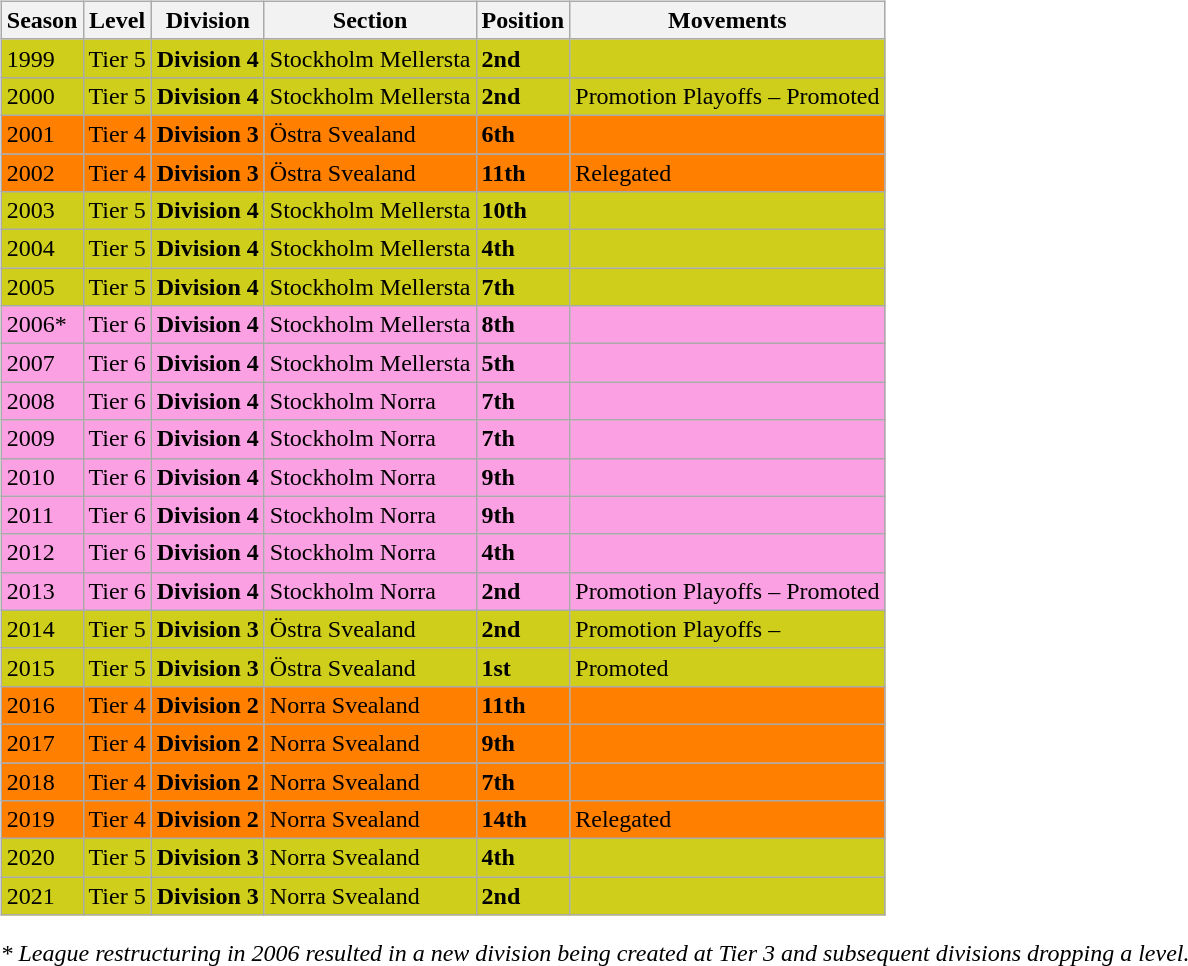<table>
<tr>
<td valign="top" width=0%><br><table class="wikitable">
<tr style="background:#f0f6fa;">
<th><strong>Season</strong></th>
<th><strong>Level</strong></th>
<th><strong>Division</strong></th>
<th><strong>Section</strong></th>
<th><strong>Position</strong></th>
<th><strong>Movements</strong></th>
</tr>
<tr>
<td style="background:#CECE1B;">1999</td>
<td style="background:#CECE1B;">Tier 5</td>
<td style="background:#CECE1B;"><strong>Division 4</strong></td>
<td style="background:#CECE1B;">Stockholm Mellersta</td>
<td style="background:#CECE1B;"><strong>2nd</strong></td>
<td style="background:#CECE1B;"></td>
</tr>
<tr>
<td style="background:#CECE1B;">2000</td>
<td style="background:#CECE1B;">Tier 5</td>
<td style="background:#CECE1B;"><strong>Division 4</strong></td>
<td style="background:#CECE1B;">Stockholm Mellersta</td>
<td style="background:#CECE1B;"><strong>2nd</strong></td>
<td style="background:#CECE1B;">Promotion Playoffs – Promoted</td>
</tr>
<tr>
<td style="background:#FF7F00;">2001</td>
<td style="background:#FF7F00;">Tier 4</td>
<td style="background:#FF7F00;"><strong>Division 3</strong></td>
<td style="background:#FF7F00;">Östra Svealand</td>
<td style="background:#FF7F00;"><strong>6th</strong></td>
<td style="background:#FF7F00;"></td>
</tr>
<tr>
<td style="background:#FF7F00;">2002</td>
<td style="background:#FF7F00;">Tier 4</td>
<td style="background:#FF7F00;"><strong>Division 3</strong></td>
<td style="background:#FF7F00;">Östra Svealand</td>
<td style="background:#FF7F00;"><strong>11th</strong></td>
<td style="background:#FF7F00;">Relegated</td>
</tr>
<tr>
<td style="background:#CECE1B;">2003</td>
<td style="background:#CECE1B;">Tier 5</td>
<td style="background:#CECE1B;"><strong>Division 4</strong></td>
<td style="background:#CECE1B;">Stockholm Mellersta</td>
<td style="background:#CECE1B;"><strong>10th</strong></td>
<td style="background:#CECE1B;"></td>
</tr>
<tr>
<td style="background:#CECE1B;">2004</td>
<td style="background:#CECE1B;">Tier 5</td>
<td style="background:#CECE1B;"><strong>Division 4</strong></td>
<td style="background:#CECE1B;">Stockholm Mellersta</td>
<td style="background:#CECE1B;"><strong>4th</strong></td>
<td style="background:#CECE1B;"></td>
</tr>
<tr>
<td style="background:#CECE1B;">2005</td>
<td style="background:#CECE1B;">Tier 5</td>
<td style="background:#CECE1B;"><strong>Division 4</strong></td>
<td style="background:#CECE1B;">Stockholm Mellersta</td>
<td style="background:#CECE1B;"><strong>7th</strong></td>
<td style="background:#CECE1B;"></td>
</tr>
<tr>
<td style="background:#FBA0E3;">2006*</td>
<td style="background:#FBA0E3;">Tier 6</td>
<td style="background:#FBA0E3;"><strong>Division 4</strong></td>
<td style="background:#FBA0E3;">Stockholm Mellersta</td>
<td style="background:#FBA0E3;"><strong>8th</strong></td>
<td style="background:#FBA0E3;"></td>
</tr>
<tr>
<td style="background:#FBA0E3;">2007</td>
<td style="background:#FBA0E3;">Tier 6</td>
<td style="background:#FBA0E3;"><strong>Division 4</strong></td>
<td style="background:#FBA0E3;">Stockholm Mellersta</td>
<td style="background:#FBA0E3;"><strong>5th</strong></td>
<td style="background:#FBA0E3;"></td>
</tr>
<tr>
<td style="background:#FBA0E3;">2008</td>
<td style="background:#FBA0E3;">Tier 6</td>
<td style="background:#FBA0E3;"><strong>Division 4</strong></td>
<td style="background:#FBA0E3;">Stockholm Norra</td>
<td style="background:#FBA0E3;"><strong>7th</strong></td>
<td style="background:#FBA0E3;"></td>
</tr>
<tr>
<td style="background:#FBA0E3;">2009</td>
<td style="background:#FBA0E3;">Tier 6</td>
<td style="background:#FBA0E3;"><strong>Division 4</strong></td>
<td style="background:#FBA0E3;">Stockholm Norra</td>
<td style="background:#FBA0E3;"><strong>7th</strong></td>
<td style="background:#FBA0E3;"></td>
</tr>
<tr>
<td style="background:#FBA0E3;">2010</td>
<td style="background:#FBA0E3;">Tier 6</td>
<td style="background:#FBA0E3;"><strong>Division 4</strong></td>
<td style="background:#FBA0E3;">Stockholm Norra</td>
<td style="background:#FBA0E3;"><strong>9th</strong></td>
<td style="background:#FBA0E3;"></td>
</tr>
<tr>
<td style="background:#FBA0E3;">2011</td>
<td style="background:#FBA0E3;">Tier 6</td>
<td style="background:#FBA0E3;"><strong>Division 4</strong></td>
<td style="background:#FBA0E3;">Stockholm Norra</td>
<td style="background:#FBA0E3;"><strong>9th</strong></td>
<td style="background:#FBA0E3;"></td>
</tr>
<tr>
<td style="background:#FBA0E3;">2012</td>
<td style="background:#FBA0E3;">Tier 6</td>
<td style="background:#FBA0E3;"><strong>Division 4</strong></td>
<td style="background:#FBA0E3;">Stockholm Norra</td>
<td style="background:#FBA0E3;"><strong>4th</strong></td>
<td style="background:#FBA0E3;"></td>
</tr>
<tr>
<td style="background:#FBA0E3;">2013</td>
<td style="background:#FBA0E3;">Tier 6</td>
<td style="background:#FBA0E3;"><strong>Division 4</strong></td>
<td style="background:#FBA0E3;">Stockholm Norra</td>
<td style="background:#FBA0E3;"><strong>2nd</strong></td>
<td style="background:#FBA0E3;">Promotion Playoffs – Promoted</td>
</tr>
<tr>
<td style="background:#CECE1B;">2014</td>
<td style="background:#CECE1B;">Tier 5</td>
<td style="background:#CECE1B;"><strong>Division 3</strong></td>
<td style="background:#CECE1B;">Östra Svealand</td>
<td style="background:#CECE1B;"><strong>2nd</strong></td>
<td style="background:#CECE1B;">Promotion Playoffs –</td>
</tr>
<tr>
<td style="background:#CECE1B;">2015</td>
<td style="background:#CECE1B;">Tier 5</td>
<td style="background:#CECE1B;"><strong>Division 3</strong></td>
<td style="background:#CECE1B;">Östra Svealand</td>
<td style="background:#CECE1B;"><strong>1st</strong></td>
<td style="background:#CECE1B;">Promoted</td>
</tr>
<tr>
<td style="background:#FF7F00;">2016</td>
<td style="background:#FF7F00;">Tier 4</td>
<td style="background:#FF7F00;"><strong>Division 2</strong></td>
<td style="background:#FF7F00;">Norra Svealand</td>
<td style="background:#FF7F00;"><strong>11th</strong></td>
<td style="background:#FF7F00;"></td>
</tr>
<tr>
<td style="background:#FF7F00;">2017</td>
<td style="background:#FF7F00;">Tier 4</td>
<td style="background:#FF7F00;"><strong>Division 2</strong></td>
<td style="background:#FF7F00;">Norra Svealand</td>
<td style="background:#FF7F00;"><strong>9th</strong></td>
<td style="background:#FF7F00;"></td>
</tr>
<tr>
<td style="background:#FF7F00;">2018</td>
<td style="background:#FF7F00;">Tier 4</td>
<td style="background:#FF7F00;"><strong>Division 2</strong></td>
<td style="background:#FF7F00;">Norra Svealand</td>
<td style="background:#FF7F00;"><strong>7th</strong></td>
<td style="background:#FF7F00;"></td>
</tr>
<tr>
<td style="background:#FF7F00;">2019</td>
<td style="background:#FF7F00;">Tier 4</td>
<td style="background:#FF7F00;"><strong>Division 2</strong></td>
<td style="background:#FF7F00;">Norra Svealand</td>
<td style="background:#FF7F00;"><strong>14th</strong></td>
<td style="background:#FF7F00;">Relegated</td>
</tr>
<tr>
<td style="background:#CECE1B;">2020</td>
<td style="background:#CECE1B;">Tier 5</td>
<td style="background:#CECE1B;"><strong>Division 3</strong></td>
<td style="background:#CECE1B;">Norra Svealand</td>
<td style="background:#CECE1B;"><strong>4th</strong></td>
<td style="background:#CECE1B;"></td>
</tr>
<tr>
<td style="background:#CECE1B;">2021</td>
<td style="background:#CECE1B;">Tier 5</td>
<td style="background:#CECE1B;"><strong>Division 3</strong></td>
<td style="background:#CECE1B;">Norra Svealand</td>
<td style="background:#CECE1B;"><strong>2nd</strong></td>
<td style="background:#CECE1B;"></td>
</tr>
</table>
<em>* League restructuring in 2006 resulted in a new division being created at Tier 3 and subsequent divisions dropping a level.</em>


</td>
</tr>
</table>
